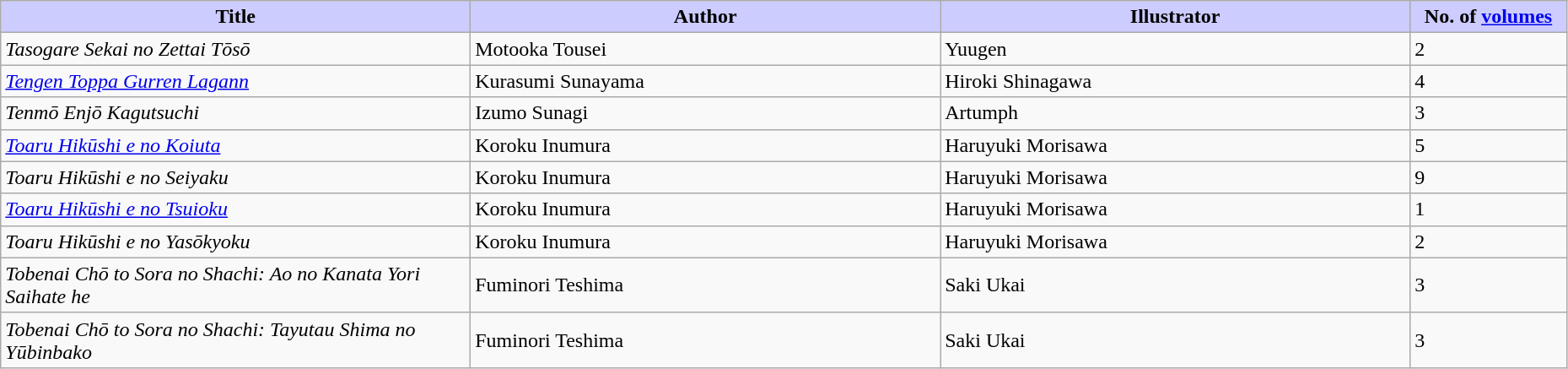<table class="wikitable" style="width: 98%;">
<tr>
<th width=30% style="background:#ccf;">Title</th>
<th width=30% style="background:#ccf;">Author</th>
<th width=30% style="background:#ccf;">Illustrator</th>
<th width=10% style="background:#ccf;">No. of <a href='#'>volumes</a></th>
</tr>
<tr>
<td><em>Tasogare Sekai no Zettai Tōsō</em></td>
<td>Motooka Tousei</td>
<td>Yuugen</td>
<td>2</td>
</tr>
<tr>
<td><em><a href='#'>Tengen Toppa Gurren Lagann</a></em></td>
<td>Kurasumi Sunayama</td>
<td>Hiroki Shinagawa</td>
<td>4</td>
</tr>
<tr>
<td><em>Tenmō Enjō Kagutsuchi</em></td>
<td>Izumo Sunagi</td>
<td>Artumph</td>
<td>3</td>
</tr>
<tr>
<td><em><a href='#'>Toaru Hikūshi e no Koiuta</a></em></td>
<td>Koroku Inumura</td>
<td>Haruyuki Morisawa</td>
<td>5</td>
</tr>
<tr>
<td><em>Toaru Hikūshi e no Seiyaku</em></td>
<td>Koroku Inumura</td>
<td>Haruyuki Morisawa</td>
<td>9</td>
</tr>
<tr>
<td><em><a href='#'>Toaru Hikūshi e no Tsuioku</a></em></td>
<td>Koroku Inumura</td>
<td>Haruyuki Morisawa</td>
<td>1</td>
</tr>
<tr>
<td><em>Toaru Hikūshi e no Yasōkyoku</em></td>
<td>Koroku Inumura</td>
<td>Haruyuki Morisawa</td>
<td>2</td>
</tr>
<tr>
<td><em>Tobenai Chō to Sora no Shachi: Ao no Kanata Yori Saihate he</em></td>
<td>Fuminori Teshima</td>
<td>Saki Ukai</td>
<td>3</td>
</tr>
<tr>
<td><em>Tobenai Chō to Sora no Shachi: Tayutau Shima no Yūbinbako</em></td>
<td>Fuminori Teshima</td>
<td>Saki Ukai</td>
<td>3</td>
</tr>
</table>
